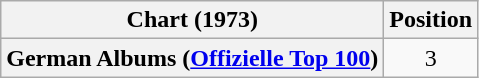<table class="wikitable plainrowheaders" style="text-align:center">
<tr>
<th scope="col">Chart (1973)</th>
<th scope="col">Position</th>
</tr>
<tr>
<th scope="row">German Albums (<a href='#'>Offizielle Top 100</a>)</th>
<td>3</td>
</tr>
</table>
